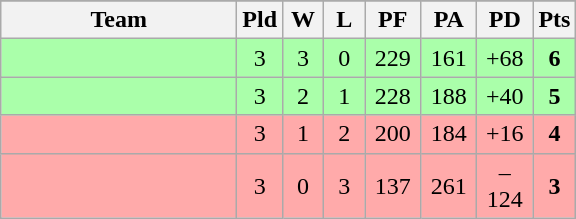<table class=wikitable>
<tr align=center>
</tr>
<tr>
<th width=150>Team</th>
<th width=20>Pld</th>
<th width=20>W</th>
<th width=20>L</th>
<th width=30>PF</th>
<th width=30>PA</th>
<th width=30>PD</th>
<th width=20>Pts</th>
</tr>
<tr align=center bgcolor=#aaffaa>
<td align=left></td>
<td>3</td>
<td>3</td>
<td>0</td>
<td>229</td>
<td>161</td>
<td>+68</td>
<td><strong>6</strong></td>
</tr>
<tr align=center bgcolor=#aaffaa>
<td align=left></td>
<td>3</td>
<td>2</td>
<td>1</td>
<td>228</td>
<td>188</td>
<td>+40</td>
<td><strong>5</strong></td>
</tr>
<tr align=center bgcolor=#ffaaaa>
<td align=left></td>
<td>3</td>
<td>1</td>
<td>2</td>
<td>200</td>
<td>184</td>
<td>+16</td>
<td><strong>4</strong></td>
</tr>
<tr align=center bgcolor=#ffaaaa>
<td align=left></td>
<td>3</td>
<td>0</td>
<td>3</td>
<td>137</td>
<td>261</td>
<td>–124</td>
<td><strong>3</strong></td>
</tr>
</table>
